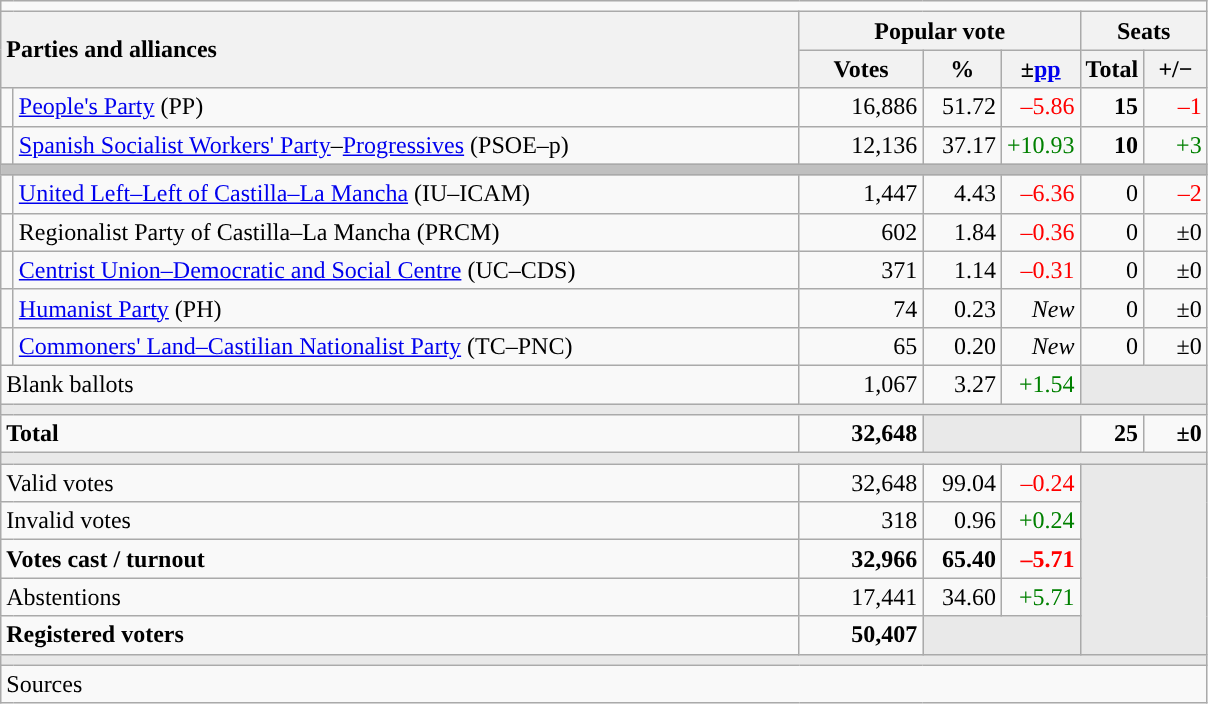<table class="wikitable" style="text-align:right;">
<tr>
<td colspan="7"></td>
</tr>
<tr>
<th style="text-align:left;" rowspan="2" colspan="2" width="525">Parties and alliances</th>
<th colspan="3">Popular vote</th>
<th colspan="2">Seats</th>
</tr>
<tr>
<th width="75">Votes</th>
<th width="45">%</th>
<th width="45">±<a href='#'>pp</a></th>
<th width="35">Total</th>
<th width="35">+/−</th>
</tr>
<tr>
<td width="1" style="color:inherit;background:"></td>
<td align="left"><a href='#'>People's Party</a> (PP)</td>
<td>16,886</td>
<td>51.72</td>
<td style="color:red;">–5.86</td>
<td><strong>15</strong></td>
<td style="color:red;">–1</td>
</tr>
<tr>
<td style="color:inherit;background:"></td>
<td align="left"><a href='#'>Spanish Socialist Workers' Party</a>–<a href='#'>Progressives</a> (PSOE–p)</td>
<td>12,136</td>
<td>37.17</td>
<td style="color:green;">+10.93</td>
<td><strong>10</strong></td>
<td style="color:green;">+3</td>
</tr>
<tr>
<td colspan="7" bgcolor="#C0C0C0"></td>
</tr>
<tr>
<td style="color:inherit;background:"></td>
<td align="left"><a href='#'>United Left–Left of Castilla–La Mancha</a> (IU–ICAM)</td>
<td>1,447</td>
<td>4.43</td>
<td style="color:red;">–6.36</td>
<td>0</td>
<td style="color:red;">–2</td>
</tr>
<tr>
<td style="color:inherit;background:"></td>
<td align="left">Regionalist Party of Castilla–La Mancha (PRCM)</td>
<td>602</td>
<td>1.84</td>
<td style="color:red;">–0.36</td>
<td>0</td>
<td>±0</td>
</tr>
<tr>
<td style="color:inherit;background:"></td>
<td align="left"><a href='#'>Centrist Union–Democratic and Social Centre</a> (UC–CDS)</td>
<td>371</td>
<td>1.14</td>
<td style="color:red;">–0.31</td>
<td>0</td>
<td>±0</td>
</tr>
<tr>
<td style="color:inherit;background:"></td>
<td align="left"><a href='#'>Humanist Party</a> (PH)</td>
<td>74</td>
<td>0.23</td>
<td><em>New</em></td>
<td>0</td>
<td>±0</td>
</tr>
<tr>
<td style="color:inherit;background:"></td>
<td align="left"><a href='#'>Commoners' Land–Castilian Nationalist Party</a> (TC–PNC)</td>
<td>65</td>
<td>0.20</td>
<td><em>New</em></td>
<td>0</td>
<td>±0</td>
</tr>
<tr>
<td align="left" colspan="2">Blank ballots</td>
<td>1,067</td>
<td>3.27</td>
<td style="color:green;">+1.54</td>
<td bgcolor="#E9E9E9" colspan="2"></td>
</tr>
<tr>
<td colspan="7" bgcolor="#E9E9E9"></td>
</tr>
<tr style="font-weight:bold;">
<td align="left" colspan="2">Total</td>
<td>32,648</td>
<td bgcolor="#E9E9E9" colspan="2"></td>
<td>25</td>
<td>±0</td>
</tr>
<tr>
<td colspan="7" bgcolor="#E9E9E9"></td>
</tr>
<tr>
<td align="left" colspan="2">Valid votes</td>
<td>32,648</td>
<td>99.04</td>
<td style="color:red;">–0.24</td>
<td bgcolor="#E9E9E9" colspan="2" rowspan="5"></td>
</tr>
<tr>
<td align="left" colspan="2">Invalid votes</td>
<td>318</td>
<td>0.96</td>
<td style="color:green;">+0.24</td>
</tr>
<tr style="font-weight:bold;">
<td align="left" colspan="2">Votes cast / turnout</td>
<td>32,966</td>
<td>65.40</td>
<td style="color:red;">–5.71</td>
</tr>
<tr>
<td align="left" colspan="2">Abstentions</td>
<td>17,441</td>
<td>34.60</td>
<td style="color:green;">+5.71</td>
</tr>
<tr style="font-weight:bold;">
<td align="left" colspan="2">Registered voters</td>
<td>50,407</td>
<td bgcolor="#E9E9E9" colspan="2"></td>
</tr>
<tr>
<td colspan="7" bgcolor="#E9E9E9"></td>
</tr>
<tr>
<td align="left" colspan="7">Sources</td>
</tr>
</table>
